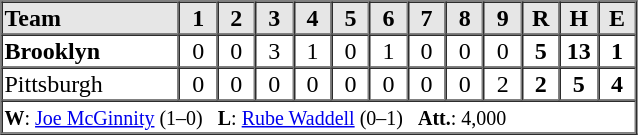<table border=1 cellspacing=0 width=425 style="margin-left:3em;">
<tr style="text-align:center; background-color:#e6e6e6;">
<th align=left width=28%>Team</th>
<th width=6%>1</th>
<th width=6%>2</th>
<th width=6%>3</th>
<th width=6%>4</th>
<th width=6%>5</th>
<th width=6%>6</th>
<th width=6%>7</th>
<th width=6%>8</th>
<th width=6%>9</th>
<th width=6%>R</th>
<th width=6%>H</th>
<th width=6%>E</th>
</tr>
<tr style="text-align:center;">
<td align=left><strong>Brooklyn</strong></td>
<td>0</td>
<td>0</td>
<td>3</td>
<td>1</td>
<td>0</td>
<td>1</td>
<td>0</td>
<td>0</td>
<td>0</td>
<td><strong>5</strong></td>
<td><strong>13</strong></td>
<td><strong>1</strong></td>
</tr>
<tr style="text-align:center;">
<td align=left>Pittsburgh</td>
<td>0</td>
<td>0</td>
<td>0</td>
<td>0</td>
<td>0</td>
<td>0</td>
<td>0</td>
<td>0</td>
<td>2</td>
<td><strong>2</strong></td>
<td><strong>5</strong></td>
<td><strong>4</strong></td>
</tr>
<tr style="text-align:left;">
<td colspan=13><small><strong>W</strong>: <a href='#'>Joe McGinnity</a> (1–0)   <strong>L</strong>: <a href='#'>Rube Waddell</a> (0–1)   <strong>Att.</strong>: 4,000</small></td>
</tr>
</table>
